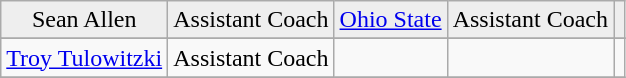<table class="wikitable">
<tr align=center style="background:#eeeeee;">
<td>Sean Allen</td>
<td>Assistant Coach</td>
<td><a href='#'>Ohio State</a></td>
<td>Assistant Coach</td>
<td></td>
</tr>
<tr>
</tr>
<tr align=center>
<td><a href='#'>Troy Tulowitzki</a></td>
<td>Assistant Coach</td>
<td></td>
<td></td>
<td></td>
</tr>
<tr>
</tr>
</table>
